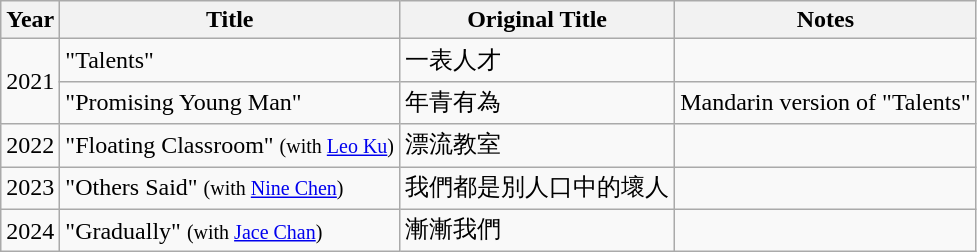<table class="wikitable plainrowheaders">
<tr>
<th>Year</th>
<th>Title</th>
<th>Original Title</th>
<th>Notes</th>
</tr>
<tr>
<td rowspan="2">2021</td>
<td scope="row">"Talents" </td>
<td>一表人才</td>
</tr>
<tr>
<td scope="row">"Promising Young Man" </td>
<td>年青有為</td>
<td>Mandarin version of "Talents"</td>
</tr>
<tr>
<td>2022</td>
<td>"Floating Classroom" <small>(with <a href='#'>Leo Ku</a>)</small></td>
<td>漂流教室</td>
<td></td>
</tr>
<tr>
<td>2023</td>
<td>"Others Said" <small>(with <a href='#'>Nine Chen</a>)</small></td>
<td>我們都是別人口中的壞人</td>
<td></td>
</tr>
<tr>
<td>2024</td>
<td>"Gradually" <small>(with <a href='#'>Jace Chan</a>)</small></td>
<td>漸漸我們</td>
</tr>
</table>
